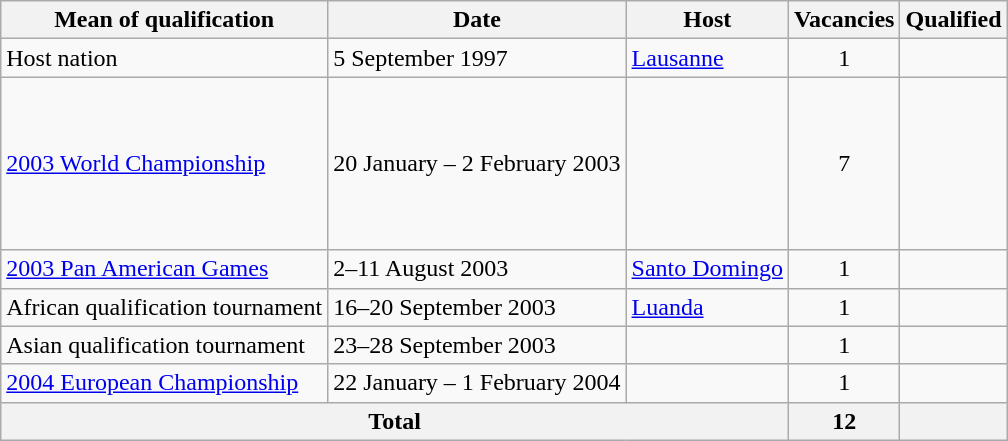<table class="wikitable">
<tr>
<th>Mean of qualification</th>
<th>Date</th>
<th>Host</th>
<th>Vacancies</th>
<th>Qualified</th>
</tr>
<tr>
<td>Host nation</td>
<td>5 September 1997</td>
<td> <a href='#'>Lausanne</a></td>
<td align=center>1</td>
<td></td>
</tr>
<tr>
<td><a href='#'>2003 World Championship</a></td>
<td>20 January – 2 February 2003</td>
<td></td>
<td align=center>7</td>
<td><br><br><br><br><br><br></td>
</tr>
<tr>
<td><a href='#'>2003 Pan American Games</a></td>
<td>2–11 August 2003</td>
<td> <a href='#'>Santo Domingo</a></td>
<td align=center>1</td>
<td></td>
</tr>
<tr>
<td>African qualification tournament</td>
<td>16–20 September 2003</td>
<td> <a href='#'>Luanda</a></td>
<td align=center>1</td>
<td></td>
</tr>
<tr>
<td>Asian qualification tournament</td>
<td>23–28 September 2003</td>
<td></td>
<td align=center>1</td>
<td></td>
</tr>
<tr>
<td><a href='#'>2004 European Championship</a></td>
<td>22 January – 1 February 2004</td>
<td></td>
<td align=center>1</td>
<td></td>
</tr>
<tr>
<th colspan=3>Total</th>
<th>12</th>
<th></th>
</tr>
</table>
